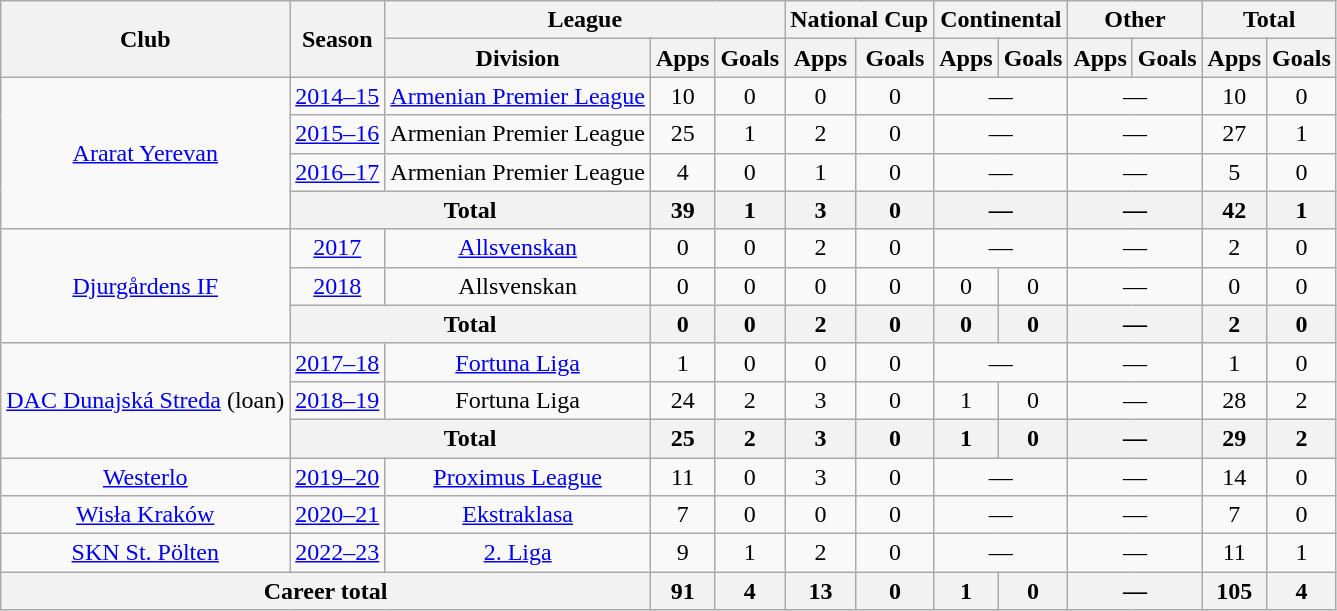<table class="wikitable" style="text-align:center">
<tr>
<th rowspan="2">Club</th>
<th rowspan="2">Season</th>
<th colspan="3">League</th>
<th colspan="2">National Cup</th>
<th colspan="2">Continental</th>
<th colspan="2">Other</th>
<th colspan="2">Total</th>
</tr>
<tr>
<th>Division</th>
<th>Apps</th>
<th>Goals</th>
<th>Apps</th>
<th>Goals</th>
<th>Apps</th>
<th>Goals</th>
<th>Apps</th>
<th>Goals</th>
<th>Apps</th>
<th>Goals</th>
</tr>
<tr>
<td rowspan="4"><a href='#'>Ararat Yerevan</a></td>
<td><a href='#'>2014–15</a></td>
<td><a href='#'>Armenian Premier League</a></td>
<td>10</td>
<td>0</td>
<td>0</td>
<td>0</td>
<td colspan="2">—</td>
<td colspan="2">—</td>
<td>10</td>
<td>0</td>
</tr>
<tr>
<td><a href='#'>2015–16</a></td>
<td>Armenian Premier League</td>
<td>25</td>
<td>1</td>
<td>2</td>
<td>0</td>
<td colspan="2">—</td>
<td colspan="2">—</td>
<td>27</td>
<td>1</td>
</tr>
<tr>
<td><a href='#'>2016–17</a></td>
<td>Armenian Premier League</td>
<td>4</td>
<td>0</td>
<td>1</td>
<td>0</td>
<td colspan="2">—</td>
<td colspan="2">—</td>
<td>5</td>
<td>0</td>
</tr>
<tr>
<th colspan="2">Total</th>
<th>39</th>
<th>1</th>
<th>3</th>
<th>0</th>
<th colspan="2">—</th>
<th colspan="2">—</th>
<th>42</th>
<th>1</th>
</tr>
<tr>
<td rowspan="3"><a href='#'>Djurgårdens IF</a></td>
<td><a href='#'>2017</a></td>
<td><a href='#'>Allsvenskan</a></td>
<td>0</td>
<td>0</td>
<td>2</td>
<td>0</td>
<td colspan="2">—</td>
<td colspan="2">—</td>
<td>2</td>
<td>0</td>
</tr>
<tr>
<td><a href='#'>2018</a></td>
<td>Allsvenskan</td>
<td>0</td>
<td>0</td>
<td>0</td>
<td>0</td>
<td>0</td>
<td>0</td>
<td colspan="2">—</td>
<td>0</td>
<td>0</td>
</tr>
<tr>
<th colspan="2">Total</th>
<th>0</th>
<th>0</th>
<th>2</th>
<th>0</th>
<th>0</th>
<th>0</th>
<th colspan="2">—</th>
<th>2</th>
<th>0</th>
</tr>
<tr>
<td rowspan="3"><a href='#'>DAC Dunajská Streda</a> (loan)</td>
<td><a href='#'>2017–18</a></td>
<td><a href='#'>Fortuna Liga</a></td>
<td>1</td>
<td>0</td>
<td>0</td>
<td>0</td>
<td colspan="2">—</td>
<td colspan="2">—</td>
<td>1</td>
<td>0</td>
</tr>
<tr>
<td><a href='#'>2018–19</a></td>
<td>Fortuna Liga</td>
<td>24</td>
<td>2</td>
<td>3</td>
<td>0</td>
<td>1</td>
<td>0</td>
<td colspan="2">—</td>
<td>28</td>
<td>2</td>
</tr>
<tr>
<th colspan="2">Total</th>
<th>25</th>
<th>2</th>
<th>3</th>
<th>0</th>
<th>1</th>
<th>0</th>
<th colspan="2">—</th>
<th>29</th>
<th>2</th>
</tr>
<tr>
<td><a href='#'>Westerlo</a></td>
<td><a href='#'>2019–20</a></td>
<td><a href='#'>Proximus League</a></td>
<td>11</td>
<td>0</td>
<td>3</td>
<td>0</td>
<td colspan="2">—</td>
<td colspan="2">—</td>
<td>14</td>
<td>0</td>
</tr>
<tr>
<td><a href='#'>Wisła Kraków</a></td>
<td><a href='#'>2020–21</a></td>
<td><a href='#'>Ekstraklasa</a></td>
<td>7</td>
<td>0</td>
<td>0</td>
<td>0</td>
<td colspan="2">—</td>
<td colspan="2">—</td>
<td>7</td>
<td>0</td>
</tr>
<tr>
<td><a href='#'>SKN St. Pölten</a></td>
<td><a href='#'>2022–23</a></td>
<td><a href='#'>2. Liga</a></td>
<td>9</td>
<td>1</td>
<td>2</td>
<td>0</td>
<td colspan="2">—</td>
<td colspan="2">—</td>
<td>11</td>
<td>1</td>
</tr>
<tr>
<th colspan="3">Career total</th>
<th>91</th>
<th>4</th>
<th>13</th>
<th>0</th>
<th>1</th>
<th>0</th>
<th colspan="2">—</th>
<th>105</th>
<th>4</th>
</tr>
</table>
